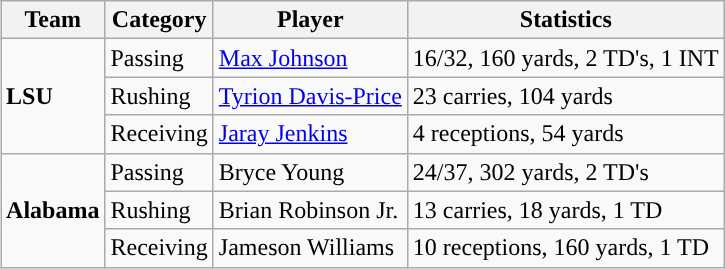<table class="wikitable" style="float: right;">
<tr>
<th>Team</th>
<th>Category</th>
<th>Player</th>
<th>Statistics</th>
</tr>
<tr>
<td rowspan=3><strong>LSU</strong></td>
<td>Passing</td>
<td><a href='#'>Max Johnson</a></td>
<td>16/32, 160 yards, 2 TD's, 1 INT</td>
</tr>
<tr>
<td>Rushing</td>
<td><a href='#'>Tyrion Davis-Price</a></td>
<td>23 carries, 104 yards</td>
</tr>
<tr>
<td>Receiving</td>
<td><a href='#'>Jaray Jenkins</a></td>
<td>4 receptions, 54 yards</td>
</tr>
<tr>
<td rowspan=3><strong>Alabama</strong></td>
<td>Passing</td>
<td>Bryce Young</td>
<td>24/37, 302 yards, 2 TD's</td>
</tr>
<tr>
<td>Rushing</td>
<td>Brian Robinson Jr.</td>
<td>13 carries, 18 yards, 1 TD</td>
</tr>
<tr>
<td>Receiving</td>
<td>Jameson Williams</td>
<td>10 receptions, 160 yards, 1 TD</td>
</tr>
</table>
